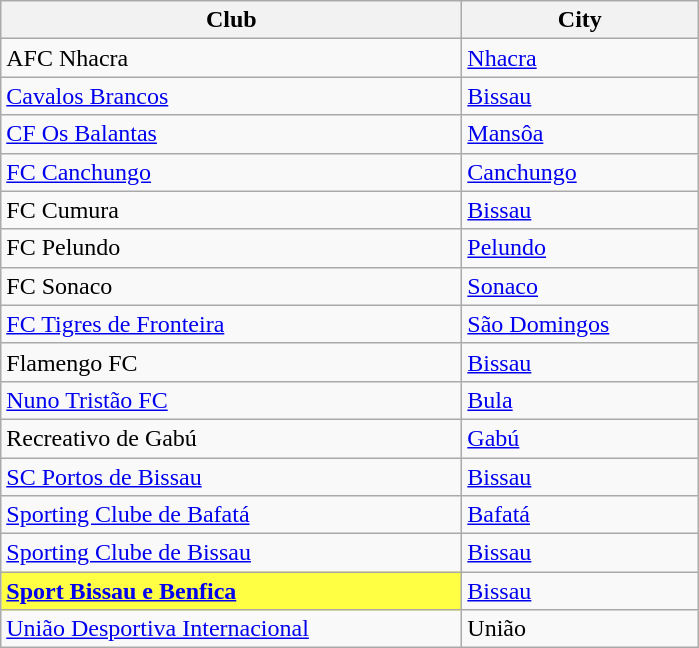<table class="wikitable sortable">
<tr>
<th width="300px">Club</th>
<th width="150px">City</th>
</tr>
<tr>
<td>AFC Nhacra</td>
<td><a href='#'>Nhacra</a></td>
</tr>
<tr>
<td><a href='#'>Cavalos Brancos</a></td>
<td><a href='#'>Bissau</a></td>
</tr>
<tr>
<td><a href='#'>CF Os Balantas</a></td>
<td><a href='#'>Mansôa</a></td>
</tr>
<tr>
<td><a href='#'>FC Canchungo</a></td>
<td><a href='#'>Canchungo</a></td>
</tr>
<tr>
<td>FC Cumura</td>
<td><a href='#'>Bissau</a></td>
</tr>
<tr>
<td>FC Pelundo</td>
<td><a href='#'>Pelundo</a></td>
</tr>
<tr>
<td>FC Sonaco</td>
<td><a href='#'>Sonaco</a></td>
</tr>
<tr>
<td><a href='#'>FC Tigres de Fronteira</a></td>
<td><a href='#'>São Domingos</a></td>
</tr>
<tr>
<td>Flamengo FC</td>
<td><a href='#'>Bissau</a></td>
</tr>
<tr>
<td><a href='#'>Nuno Tristão FC</a></td>
<td><a href='#'>Bula</a></td>
</tr>
<tr>
<td>Recreativo de Gabú</td>
<td><a href='#'>Gabú</a></td>
</tr>
<tr>
<td><a href='#'>SC Portos de Bissau</a></td>
<td><a href='#'>Bissau</a></td>
</tr>
<tr>
<td><a href='#'>Sporting Clube de Bafatá</a></td>
<td><a href='#'>Bafatá</a></td>
</tr>
<tr>
<td><a href='#'>Sporting Clube de Bissau</a></td>
<td><a href='#'>Bissau</a></td>
</tr>
<tr>
<td bgcolor=#ffff44><strong><a href='#'>Sport Bissau e Benfica</a></strong></td>
<td><a href='#'>Bissau</a></td>
</tr>
<tr>
<td><a href='#'>União Desportiva Internacional</a></td>
<td>União</td>
</tr>
</table>
